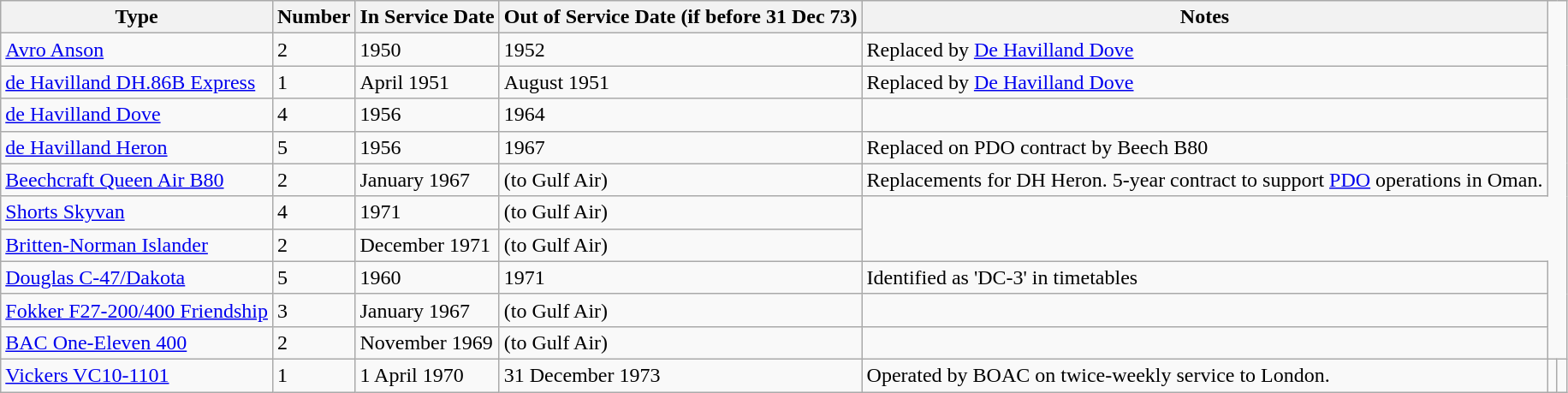<table class="wikitable">
<tr>
<th>Type</th>
<th>Number</th>
<th>In Service Date</th>
<th>Out of Service Date (if before 31 Dec 73)</th>
<th>Notes</th>
</tr>
<tr>
<td><a href='#'>Avro Anson</a></td>
<td>2</td>
<td>1950</td>
<td>1952</td>
<td>Replaced by <a href='#'>De Havilland Dove</a></td>
</tr>
<tr>
<td><a href='#'>de Havilland DH.86B Express</a></td>
<td>1</td>
<td>April 1951</td>
<td>August 1951</td>
<td>Replaced by <a href='#'>De Havilland Dove</a></td>
</tr>
<tr>
<td><a href='#'>de Havilland Dove</a></td>
<td>4</td>
<td>1956</td>
<td>1964</td>
<td></td>
</tr>
<tr>
<td><a href='#'>de Havilland Heron</a></td>
<td>5</td>
<td>1956</td>
<td>1967</td>
<td>Replaced on PDO contract by Beech B80</td>
</tr>
<tr>
<td><a href='#'>Beechcraft Queen Air B80</a></td>
<td>2</td>
<td>January 1967</td>
<td>(to Gulf Air)</td>
<td>Replacements for DH Heron. 5-year contract to support <a href='#'>PDO</a> operations in Oman.</td>
</tr>
<tr>
<td><a href='#'>Shorts Skyvan</a></td>
<td>4</td>
<td>1971</td>
<td>(to Gulf Air)</td>
</tr>
<tr>
<td><a href='#'>Britten-Norman Islander</a></td>
<td>2</td>
<td>December 1971</td>
<td>(to Gulf Air)</td>
</tr>
<tr>
<td><a href='#'>Douglas C-47/Dakota</a></td>
<td>5</td>
<td>1960</td>
<td>1971</td>
<td>Identified as 'DC-3' in timetables</td>
</tr>
<tr>
<td><a href='#'>Fokker F27-200/400 Friendship</a></td>
<td>3</td>
<td>January 1967</td>
<td>(to Gulf Air)</td>
<td></td>
</tr>
<tr>
<td><a href='#'>BAC One-Eleven 400</a></td>
<td>2</td>
<td>November 1969</td>
<td>(to Gulf Air)</td>
<td></td>
</tr>
<tr>
<td><a href='#'>Vickers VC10-1101</a></td>
<td>1</td>
<td>1 April 1970</td>
<td>31 December 1973</td>
<td>Operated by BOAC on twice-weekly service to London.</td>
<td></td>
<td></td>
</tr>
</table>
